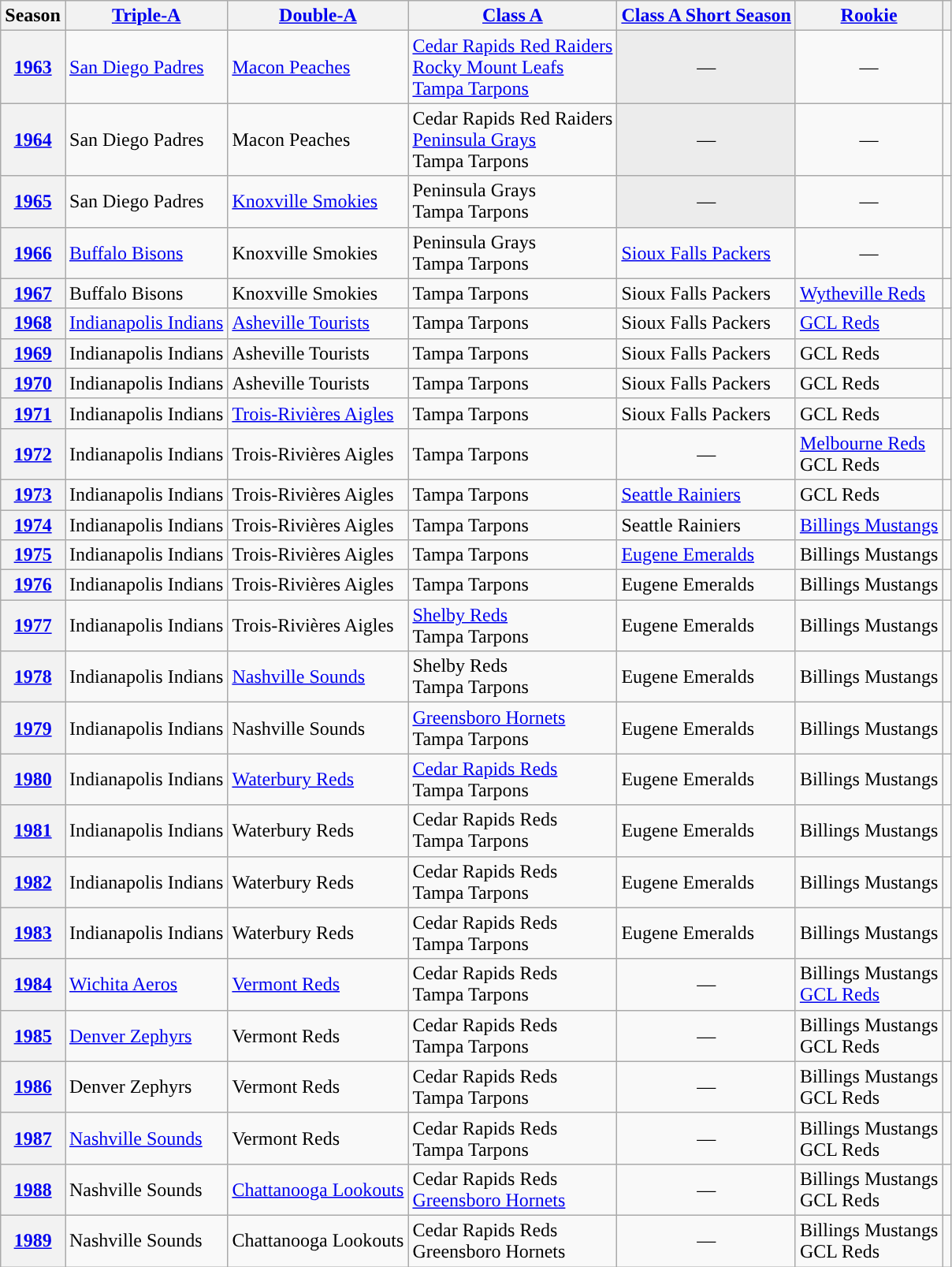<table class="wikitable plainrowheaders">
<tr>
<th scope="col">Season</th>
<th scope="col"><a href='#'><span>Triple-A</span></a></th>
<th scope="col"><a href='#'><span>Double-A</span></a></th>
<th scope="col"><a href='#'><span>Class A</span></a></th>
<th scope="col"><a href='#'><span>Class A Short Season</span></a></th>
<th scope="col"><a href='#'><span>Rookie</span></a></th>
<th scope="col"></th>
</tr>
<tr>
<th scope="row" style="text-align:center"><a href='#'>1963</a></th>
<td><a href='#'>San Diego Padres</a></td>
<td><a href='#'>Macon Peaches</a></td>
<td><a href='#'>Cedar Rapids Red Raiders</a><br><a href='#'>Rocky Mount Leafs</a><br><a href='#'>Tampa Tarpons</a></td>
<td style="background:#ececec" align="center">—</td>
<td align="center">—</td>
<td align="center"></td>
</tr>
<tr>
<th scope="row" style="text-align:center"><a href='#'>1964</a></th>
<td>San Diego Padres</td>
<td>Macon Peaches</td>
<td>Cedar Rapids Red Raiders<br><a href='#'>Peninsula Grays</a><br>Tampa Tarpons</td>
<td style="background:#ececec" align="center">—</td>
<td align="center">—</td>
<td align="center"></td>
</tr>
<tr>
<th scope="row" style="text-align:center"><a href='#'>1965</a></th>
<td>San Diego Padres</td>
<td><a href='#'>Knoxville Smokies</a></td>
<td>Peninsula Grays<br>Tampa Tarpons</td>
<td style="background:#ececec" align="center">—</td>
<td align="center">—</td>
<td align="center"></td>
</tr>
<tr>
<th scope="row" style="text-align:center"><a href='#'>1966</a></th>
<td><a href='#'>Buffalo Bisons</a></td>
<td>Knoxville Smokies</td>
<td>Peninsula Grays<br>Tampa Tarpons</td>
<td><a href='#'>Sioux Falls Packers</a></td>
<td align="center">—</td>
<td align="center"></td>
</tr>
<tr>
<th scope="row" style="text-align:center"><a href='#'>1967</a></th>
<td>Buffalo Bisons</td>
<td>Knoxville Smokies</td>
<td>Tampa Tarpons</td>
<td>Sioux Falls Packers</td>
<td><a href='#'>Wytheville Reds</a></td>
<td align="center"></td>
</tr>
<tr>
<th scope="row" style="text-align:center"><a href='#'>1968</a></th>
<td><a href='#'>Indianapolis Indians</a></td>
<td><a href='#'>Asheville Tourists</a></td>
<td>Tampa Tarpons</td>
<td>Sioux Falls Packers</td>
<td><a href='#'>GCL Reds</a></td>
<td align="center"></td>
</tr>
<tr>
<th scope="row" style="text-align:center"><a href='#'>1969</a></th>
<td>Indianapolis Indians</td>
<td>Asheville Tourists</td>
<td>Tampa Tarpons</td>
<td>Sioux Falls Packers</td>
<td>GCL Reds</td>
<td align="center"></td>
</tr>
<tr>
<th scope="row" style="text-align:center"><a href='#'>1970</a></th>
<td>Indianapolis Indians</td>
<td>Asheville Tourists</td>
<td>Tampa Tarpons</td>
<td>Sioux Falls Packers</td>
<td>GCL Reds</td>
<td align="center"></td>
</tr>
<tr>
<th scope="row" style="text-align:center"><a href='#'>1971</a></th>
<td>Indianapolis Indians</td>
<td><a href='#'>Trois-Rivières Aigles</a></td>
<td>Tampa Tarpons</td>
<td>Sioux Falls Packers</td>
<td>GCL Reds</td>
<td align="center"></td>
</tr>
<tr>
<th scope="row" style="text-align:center"><a href='#'>1972</a></th>
<td>Indianapolis Indians</td>
<td>Trois-Rivières Aigles</td>
<td>Tampa Tarpons</td>
<td align="center">—</td>
<td><a href='#'>Melbourne Reds</a><br>GCL Reds</td>
<td align="center"></td>
</tr>
<tr>
<th scope="row" style="text-align:center"><a href='#'>1973</a></th>
<td>Indianapolis Indians</td>
<td>Trois-Rivières Aigles</td>
<td>Tampa Tarpons</td>
<td><a href='#'>Seattle Rainiers</a></td>
<td>GCL Reds</td>
<td align="center"></td>
</tr>
<tr>
<th scope="row" style="text-align:center"><a href='#'>1974</a></th>
<td>Indianapolis Indians</td>
<td>Trois-Rivières Aigles</td>
<td>Tampa Tarpons</td>
<td>Seattle Rainiers</td>
<td><a href='#'>Billings Mustangs</a></td>
<td align="center"></td>
</tr>
<tr>
<th scope="row" style="text-align:center"><a href='#'>1975</a></th>
<td>Indianapolis Indians</td>
<td>Trois-Rivières Aigles</td>
<td>Tampa Tarpons</td>
<td><a href='#'>Eugene Emeralds</a></td>
<td>Billings Mustangs</td>
<td align="center"></td>
</tr>
<tr>
<th scope="row" style="text-align:center"><a href='#'>1976</a></th>
<td>Indianapolis Indians</td>
<td>Trois-Rivières Aigles</td>
<td>Tampa Tarpons</td>
<td>Eugene Emeralds</td>
<td>Billings Mustangs</td>
<td align="center"></td>
</tr>
<tr>
<th scope="row" style="text-align:center"><a href='#'>1977</a></th>
<td>Indianapolis Indians</td>
<td>Trois-Rivières Aigles</td>
<td><a href='#'>Shelby Reds</a><br>Tampa Tarpons</td>
<td>Eugene Emeralds</td>
<td>Billings Mustangs</td>
<td align="center"></td>
</tr>
<tr>
<th scope="row" style="text-align:center"><a href='#'>1978</a></th>
<td>Indianapolis Indians</td>
<td><a href='#'>Nashville Sounds</a></td>
<td>Shelby Reds<br>Tampa Tarpons</td>
<td>Eugene Emeralds</td>
<td>Billings Mustangs</td>
<td align="center"></td>
</tr>
<tr>
<th scope="row" style="text-align:center"><a href='#'>1979</a></th>
<td>Indianapolis Indians</td>
<td>Nashville Sounds</td>
<td><a href='#'>Greensboro Hornets</a><br>Tampa Tarpons</td>
<td>Eugene Emeralds</td>
<td>Billings Mustangs</td>
<td align="center"></td>
</tr>
<tr>
<th scope="row" style="text-align:center"><a href='#'>1980</a></th>
<td>Indianapolis Indians</td>
<td><a href='#'>Waterbury Reds</a></td>
<td><a href='#'>Cedar Rapids Reds</a><br>Tampa Tarpons</td>
<td>Eugene Emeralds</td>
<td>Billings Mustangs</td>
<td align="center"></td>
</tr>
<tr>
<th scope="row" style="text-align:center"><a href='#'>1981</a></th>
<td>Indianapolis Indians</td>
<td>Waterbury Reds</td>
<td>Cedar Rapids Reds<br>Tampa Tarpons</td>
<td>Eugene Emeralds</td>
<td>Billings Mustangs</td>
<td align="center"></td>
</tr>
<tr>
<th scope="row" style="text-align:center"><a href='#'>1982</a></th>
<td>Indianapolis Indians</td>
<td>Waterbury Reds</td>
<td>Cedar Rapids Reds<br>Tampa Tarpons</td>
<td>Eugene Emeralds</td>
<td>Billings Mustangs</td>
<td align="center"></td>
</tr>
<tr>
<th scope="row" style="text-align:center"><a href='#'>1983</a></th>
<td>Indianapolis Indians</td>
<td>Waterbury Reds</td>
<td>Cedar Rapids Reds<br>Tampa Tarpons</td>
<td>Eugene Emeralds</td>
<td>Billings Mustangs</td>
<td align="center"></td>
</tr>
<tr>
<th scope="row" style="text-align:center"><a href='#'>1984</a></th>
<td><a href='#'>Wichita Aeros</a></td>
<td><a href='#'>Vermont Reds</a></td>
<td>Cedar Rapids Reds<br>Tampa Tarpons</td>
<td align="center">—</td>
<td>Billings Mustangs<br><a href='#'>GCL Reds</a></td>
<td align="center"></td>
</tr>
<tr>
<th scope="row" style="text-align:center"><a href='#'>1985</a></th>
<td><a href='#'>Denver Zephyrs</a></td>
<td>Vermont Reds</td>
<td>Cedar Rapids Reds<br>Tampa Tarpons</td>
<td align="center">—</td>
<td>Billings Mustangs<br>GCL Reds</td>
<td align="center"></td>
</tr>
<tr>
<th scope="row" style="text-align:center"><a href='#'>1986</a></th>
<td>Denver Zephyrs</td>
<td>Vermont Reds</td>
<td>Cedar Rapids Reds<br>Tampa Tarpons</td>
<td align="center">—</td>
<td>Billings Mustangs<br>GCL Reds</td>
<td align="center"></td>
</tr>
<tr>
<th scope="row" style="text-align:center"><a href='#'>1987</a></th>
<td><a href='#'>Nashville Sounds</a></td>
<td>Vermont Reds</td>
<td>Cedar Rapids Reds<br>Tampa Tarpons</td>
<td align="center">—</td>
<td>Billings Mustangs<br>GCL Reds</td>
<td align="center"></td>
</tr>
<tr>
<th scope="row" style="text-align:center"><a href='#'>1988</a></th>
<td>Nashville Sounds</td>
<td><a href='#'>Chattanooga Lookouts</a></td>
<td>Cedar Rapids Reds<br><a href='#'>Greensboro Hornets</a></td>
<td align="center">—</td>
<td>Billings Mustangs<br>GCL Reds</td>
<td align="center"></td>
</tr>
<tr>
<th scope="row" style="text-align:center"><a href='#'>1989</a></th>
<td>Nashville Sounds</td>
<td>Chattanooga Lookouts</td>
<td>Cedar Rapids Reds<br>Greensboro Hornets</td>
<td align="center">—</td>
<td>Billings Mustangs<br>GCL Reds</td>
<td align="center"></td>
</tr>
</table>
